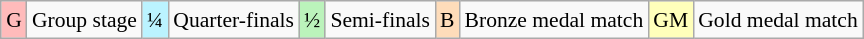<table class="wikitable" style="margin:0.5em auto; font-size:90%; line-height:1.25em;">
<tr>
<td bgcolor="#FFBBBB" align=center>G</td>
<td>Group stage</td>
<td bgcolor="#BBF3FF" align=center>¼</td>
<td>Quarter-finals</td>
<td bgcolor="#BBF3BB" align=center>½</td>
<td>Semi-finals</td>
<td bgcolor="#FEDCBA" align=center>B</td>
<td>Bronze medal match</td>
<td bgcolor="#FFFFBB" align=center>GM</td>
<td>Gold medal match</td>
</tr>
</table>
